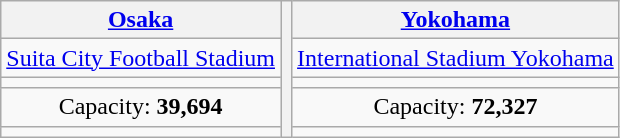<table class="wikitable" style="text-align:center">
<tr>
<th><a href='#'>Osaka</a></th>
<th rowspan=5></th>
<th><a href='#'>Yokohama</a></th>
</tr>
<tr>
<td><a href='#'>Suita City Football Stadium</a></td>
<td><a href='#'>International Stadium Yokohama</a></td>
</tr>
<tr>
<td><small></small></td>
<td><small></small></td>
</tr>
<tr>
<td>Capacity: <strong>39,694</strong></td>
<td>Capacity: <strong>72,327</strong></td>
</tr>
<tr>
<td></td>
<td></td>
</tr>
</table>
